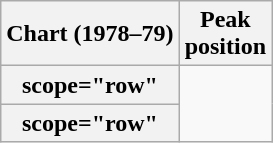<table class="wikitable sortable plainrowheaders" style="text-align:center">
<tr>
<th scope="col">Chart (1978–79)</th>
<th scope="col">Peak<br>position</th>
</tr>
<tr>
<th>scope="row" </th>
</tr>
<tr>
<th>scope="row" </th>
</tr>
</table>
